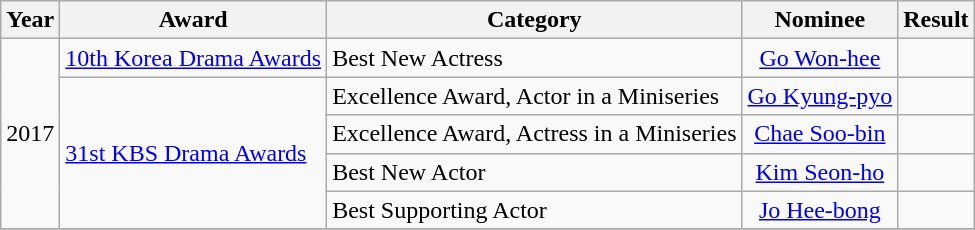<table class="wikitable">
<tr>
<th>Year</th>
<th>Award</th>
<th>Category</th>
<th>Nominee</th>
<th>Result</th>
</tr>
<tr>
<td rowspan="5" style="text-align:center;">2017</td>
<td><a href='#'>10th Korea Drama Awards</a></td>
<td>Best New Actress</td>
<td style="text-align:center;"><a href='#'>Go Won-hee</a></td>
<td></td>
</tr>
<tr>
<td rowspan="4"><a href='#'>31st KBS Drama Awards</a></td>
<td>Excellence Award, Actor in a Miniseries</td>
<td style="text-align:center;"><a href='#'>Go Kyung-pyo</a></td>
<td></td>
</tr>
<tr>
<td>Excellence Award, Actress in a Miniseries</td>
<td style="text-align:center;"><a href='#'>Chae Soo-bin</a></td>
<td></td>
</tr>
<tr>
<td>Best New Actor</td>
<td style="text-align:center;"><a href='#'>Kim Seon-ho</a></td>
<td></td>
</tr>
<tr>
<td>Best Supporting Actor</td>
<td style="text-align:center;"><a href='#'>Jo Hee-bong</a></td>
<td></td>
</tr>
<tr>
</tr>
</table>
